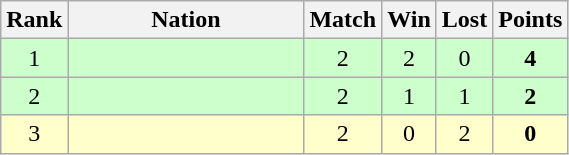<table class="wikitable" style="text-align: center;">
<tr>
<th width=20>Rank</th>
<th width=150>Nation</th>
<th width=20>Match</th>
<th width=20>Win</th>
<th width=20>Lost</th>
<th width=20>Points</th>
</tr>
<tr style="background:#cfc;">
<td>1</td>
<td style="text-align:left;"></td>
<td>2</td>
<td>2</td>
<td>0</td>
<td><strong>4</strong></td>
</tr>
<tr style="background:#cfc;">
<td>2</td>
<td style="text-align:left;"></td>
<td>2</td>
<td>1</td>
<td>1</td>
<td><strong>2</strong></td>
</tr>
<tr style="background:#ffc;">
<td>3</td>
<td style="text-align:left;"></td>
<td>2</td>
<td>0</td>
<td>2</td>
<td><strong>0</strong></td>
</tr>
</table>
